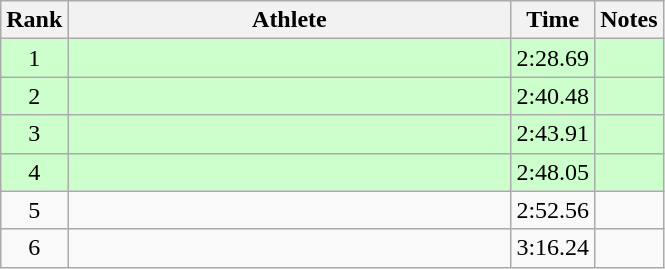<table class="wikitable" style="text-align:center">
<tr>
<th>Rank</th>
<th Style="width:18em">Athlete</th>
<th>Time</th>
<th>Notes</th>
</tr>
<tr style="background:#cfc">
<td>1</td>
<td style="text-align:left"></td>
<td>2:28.69</td>
<td></td>
</tr>
<tr style="background:#cfc">
<td>2</td>
<td style="text-align:left"></td>
<td>2:40.48</td>
<td></td>
</tr>
<tr style="background:#cfc">
<td>3</td>
<td style="text-align:left"></td>
<td>2:43.91</td>
<td></td>
</tr>
<tr style="background:#cfc">
<td>4</td>
<td style="text-align:left"></td>
<td>2:48.05</td>
<td></td>
</tr>
<tr>
<td>5</td>
<td style="text-align:left"></td>
<td>2:52.56</td>
<td></td>
</tr>
<tr>
<td>6</td>
<td style="text-align:left"></td>
<td>3:16.24</td>
<td></td>
</tr>
</table>
